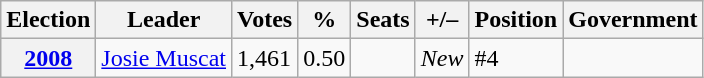<table class=wikitable style="text-align: left;">
<tr>
<th>Election</th>
<th>Leader</th>
<th>Votes</th>
<th>%</th>
<th>Seats</th>
<th>+/–</th>
<th>Position</th>
<th>Government</th>
</tr>
<tr>
<th><a href='#'>2008</a></th>
<td><a href='#'>Josie Muscat</a></td>
<td>1,461</td>
<td>0.50</td>
<td></td>
<td><em>New</em></td>
<td>#4</td>
<td></td>
</tr>
</table>
